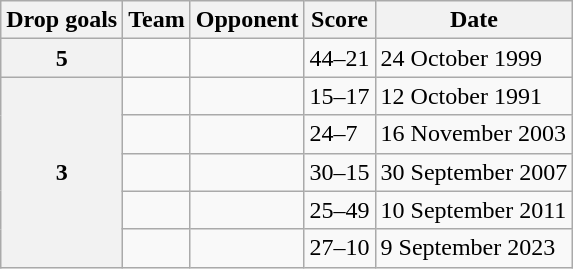<table class="wikitable">
<tr>
<th>Drop goals</th>
<th>Team</th>
<th>Opponent</th>
<th>Score</th>
<th>Date</th>
</tr>
<tr>
<th>5</th>
<td></td>
<td></td>
<td>44–21</td>
<td>24 October 1999</td>
</tr>
<tr>
<th rowspan=5>3</th>
<td></td>
<td></td>
<td>15–17</td>
<td>12 October 1991</td>
</tr>
<tr>
<td></td>
<td></td>
<td>24–7</td>
<td>16 November 2003</td>
</tr>
<tr>
<td></td>
<td></td>
<td>30–15</td>
<td>30 September 2007</td>
</tr>
<tr>
<td></td>
<td></td>
<td>25–49</td>
<td>10 September 2011</td>
</tr>
<tr>
<td></td>
<td></td>
<td>27–10</td>
<td>9 September 2023</td>
</tr>
</table>
